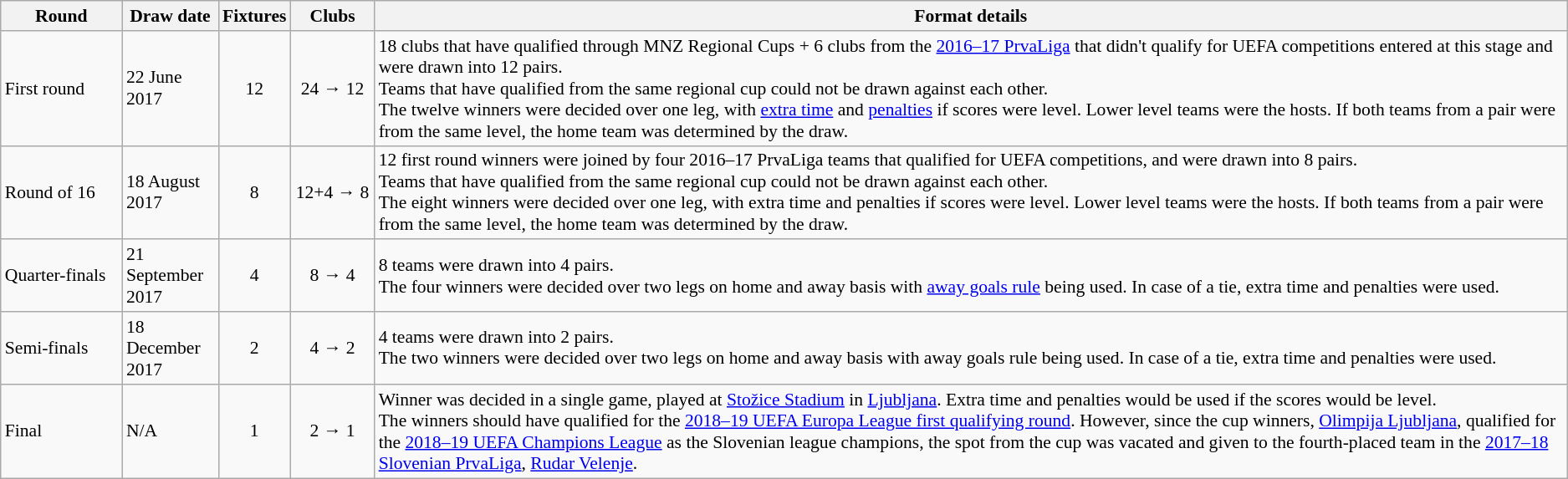<table class="wikitable" style="font-size:90%">
<tr>
<th width=90>Round</th>
<th width=70>Draw date</th>
<th width=50>Fixtures</th>
<th width=60>Clubs</th>
<th>Format details</th>
</tr>
<tr>
<td>First round</td>
<td>22 June 2017</td>
<td style="text-align:center;">12</td>
<td style="text-align:center;">24 → 12</td>
<td>18 clubs that have qualified through MNZ Regional Cups + 6 clubs from the <a href='#'>2016–17 PrvaLiga</a> that didn't qualify for UEFA competitions entered at this stage and were drawn into 12 pairs.<br>Teams that have qualified from the same regional cup could not be drawn against each other.<br>The twelve winners were decided over one leg, with <a href='#'>extra time</a> and <a href='#'>penalties</a> if scores were level. Lower level teams were the hosts. If both teams from a pair were from the same level, the home team was determined by the draw.</td>
</tr>
<tr>
<td>Round of 16</td>
<td>18 August 2017</td>
<td style="text-align:center;">8</td>
<td style="text-align:center;">12+4 → 8</td>
<td>12 first round winners were joined by four 2016–17 PrvaLiga teams that qualified for UEFA competitions, and were drawn into 8 pairs.<br>Teams that have qualified from the same regional cup could not be drawn against each other.<br>The eight winners were decided over one leg, with extra time and penalties if scores were level. Lower level teams were the hosts. If both teams from a pair were from the same level, the home team was determined by the draw.</td>
</tr>
<tr>
<td>Quarter-finals</td>
<td>21 September 2017</td>
<td style="text-align:center;">4</td>
<td style="text-align:center;">8 → 4</td>
<td>8 teams were drawn into 4 pairs.<br>The four winners were decided over two legs on home and away basis with <a href='#'>away goals rule</a> being used. In case of a tie, extra time and penalties were used.</td>
</tr>
<tr>
<td>Semi-finals</td>
<td>18 December 2017</td>
<td style="text-align:center;">2</td>
<td style="text-align:center;">4 → 2</td>
<td>4 teams were drawn into 2 pairs.<br>The two winners were decided over two legs on home and away basis with away goals rule being used. In case of a tie, extra time and penalties were used.</td>
</tr>
<tr>
<td>Final</td>
<td>N/A</td>
<td style="text-align:center;">1</td>
<td style="text-align:center;">2 → 1</td>
<td>Winner was decided in a single game, played at <a href='#'>Stožice Stadium</a> in <a href='#'>Ljubljana</a>. Extra time and penalties would be used if the scores would be level.<br>The winners should have qualified for the <a href='#'>2018–19 UEFA Europa League first qualifying round</a>. However, since the cup winners, <a href='#'>Olimpija Ljubljana</a>, qualified for the <a href='#'>2018–19 UEFA Champions League</a> as the Slovenian league champions, the spot from the cup was vacated and given to the fourth-placed team in the <a href='#'>2017–18 Slovenian PrvaLiga</a>, <a href='#'>Rudar Velenje</a>.</td>
</tr>
</table>
